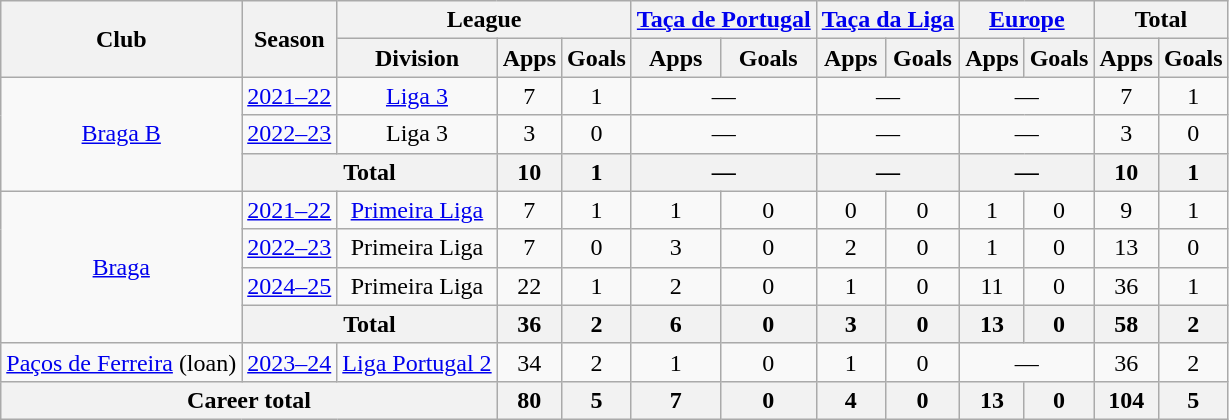<table class="wikitable" style="text-align: center;">
<tr>
<th rowspan="2">Club</th>
<th rowspan="2">Season</th>
<th colspan="3">League</th>
<th colspan="2"><a href='#'>Taça de Portugal</a></th>
<th colspan="2"><a href='#'>Taça da Liga</a></th>
<th colspan="2"><a href='#'>Europe</a></th>
<th colspan="2">Total</th>
</tr>
<tr>
<th>Division</th>
<th>Apps</th>
<th>Goals</th>
<th>Apps</th>
<th>Goals</th>
<th>Apps</th>
<th>Goals</th>
<th>Apps</th>
<th>Goals</th>
<th>Apps</th>
<th>Goals</th>
</tr>
<tr>
<td rowspan="3"><a href='#'>Braga B</a></td>
<td><a href='#'>2021–22</a></td>
<td><a href='#'>Liga 3</a></td>
<td>7</td>
<td>1</td>
<td colspan="2">—</td>
<td colspan="2">—</td>
<td colspan="2">—</td>
<td>7</td>
<td>1</td>
</tr>
<tr>
<td><a href='#'>2022–23</a></td>
<td>Liga 3</td>
<td>3</td>
<td>0</td>
<td colspan="2">—</td>
<td colspan="2">—</td>
<td colspan="2">—</td>
<td>3</td>
<td>0</td>
</tr>
<tr>
<th colspan="2">Total</th>
<th>10</th>
<th>1</th>
<th colspan="2">—</th>
<th colspan="2">—</th>
<th colspan="2">—</th>
<th>10</th>
<th>1</th>
</tr>
<tr>
<td rowspan="4"><a href='#'>Braga</a></td>
<td><a href='#'>2021–22</a></td>
<td><a href='#'>Primeira Liga</a></td>
<td>7</td>
<td>1</td>
<td>1</td>
<td>0</td>
<td>0</td>
<td>0</td>
<td>1</td>
<td>0</td>
<td>9</td>
<td>1</td>
</tr>
<tr>
<td><a href='#'>2022–23</a></td>
<td>Primeira Liga</td>
<td>7</td>
<td>0</td>
<td>3</td>
<td>0</td>
<td>2</td>
<td>0</td>
<td>1</td>
<td>0</td>
<td>13</td>
<td>0</td>
</tr>
<tr>
<td><a href='#'>2024–25</a></td>
<td>Primeira Liga</td>
<td>22</td>
<td>1</td>
<td>2</td>
<td>0</td>
<td>1</td>
<td>0</td>
<td>11</td>
<td>0</td>
<td>36</td>
<td>1</td>
</tr>
<tr>
<th colspan="2">Total</th>
<th>36</th>
<th>2</th>
<th>6</th>
<th>0</th>
<th>3</th>
<th>0</th>
<th>13</th>
<th>0</th>
<th>58</th>
<th>2</th>
</tr>
<tr>
<td><a href='#'>Paços de Ferreira</a> (loan)</td>
<td><a href='#'>2023–24</a></td>
<td><a href='#'>Liga Portugal 2</a></td>
<td>34</td>
<td>2</td>
<td>1</td>
<td>0</td>
<td>1</td>
<td>0</td>
<td colspan="2">—</td>
<td>36</td>
<td>2</td>
</tr>
<tr>
<th colspan="3">Career total</th>
<th>80</th>
<th>5</th>
<th>7</th>
<th>0</th>
<th>4</th>
<th>0</th>
<th>13</th>
<th>0</th>
<th>104</th>
<th>5</th>
</tr>
</table>
